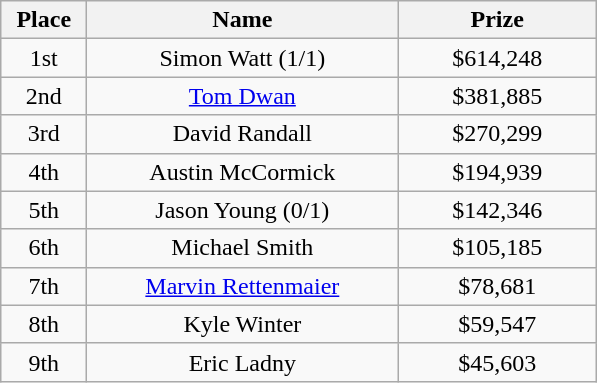<table class="wikitable">
<tr>
<th width="50">Place</th>
<th width="200">Name</th>
<th width="125">Prize</th>
</tr>
<tr>
<td align = "center">1st</td>
<td align = "center">Simon Watt (1/1)</td>
<td align = "center">$614,248</td>
</tr>
<tr>
<td align = "center">2nd</td>
<td align = "center"><a href='#'>Tom Dwan</a></td>
<td align = "center">$381,885</td>
</tr>
<tr>
<td align = "center">3rd</td>
<td align = "center">David Randall</td>
<td align = "center">$270,299</td>
</tr>
<tr>
<td align = "center">4th</td>
<td align = "center">Austin McCormick</td>
<td align = "center">$194,939</td>
</tr>
<tr>
<td align = "center">5th</td>
<td align = "center">Jason Young (0/1)</td>
<td align = "center">$142,346</td>
</tr>
<tr>
<td align = "center">6th</td>
<td align = "center">Michael Smith</td>
<td align = "center">$105,185</td>
</tr>
<tr>
<td align = "center">7th</td>
<td align = "center"><a href='#'>Marvin Rettenmaier</a></td>
<td align = "center">$78,681</td>
</tr>
<tr>
<td align = "center">8th</td>
<td align = "center">Kyle Winter</td>
<td align = "center">$59,547</td>
</tr>
<tr>
<td align = "center">9th</td>
<td align = "center">Eric Ladny</td>
<td align = "center">$45,603</td>
</tr>
</table>
